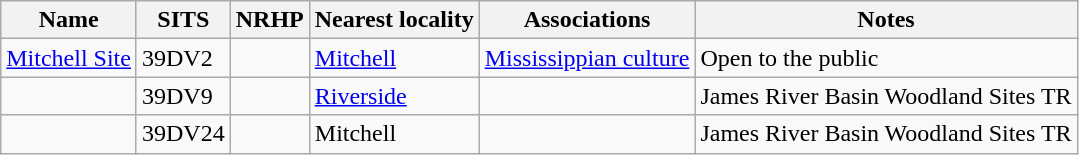<table class="wikitable sortable">
<tr>
<th scope="col">Name</th>
<th scope="col">SITS</th>
<th scope="col">NRHP</th>
<th scope="col">Nearest locality</th>
<th scope="col">Associations</th>
<th scope="col" class="unsortable">Notes</th>
</tr>
<tr>
<td><a href='#'>Mitchell Site</a></td>
<td>39DV2</td>
<td></td>
<td><a href='#'>Mitchell</a></td>
<td><a href='#'>Mississippian culture</a></td>
<td>Open to the public</td>
</tr>
<tr>
<td></td>
<td>39DV9</td>
<td></td>
<td><a href='#'>Riverside</a></td>
<td></td>
<td>James River Basin Woodland Sites TR</td>
</tr>
<tr>
<td></td>
<td>39DV24</td>
<td></td>
<td>Mitchell</td>
<td></td>
<td>James River Basin Woodland Sites TR</td>
</tr>
</table>
